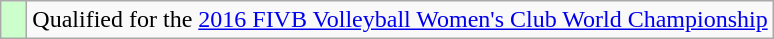<table class="wikitable" style="text-align: left;">
<tr>
<td width=10px bgcolor=#ccffcc></td>
<td>Qualified for the <a href='#'>2016 FIVB Volleyball Women's Club World Championship</a></td>
</tr>
</table>
